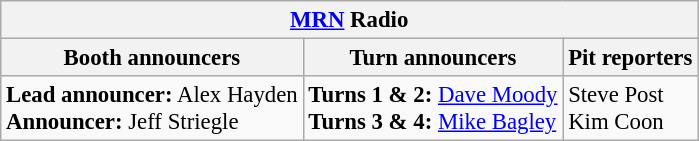<table class="wikitable" style="font-size: 95%">
<tr>
<th colspan="3"><a href='#'>MRN</a> Radio</th>
</tr>
<tr>
<th>Booth announcers</th>
<th>Turn announcers</th>
<th>Pit reporters</th>
</tr>
<tr>
<td><strong>Lead announcer:</strong> Alex Hayden<br><strong>Announcer:</strong> Jeff Striegle</td>
<td><strong>Turns 1 & 2:</strong> <a href='#'>Dave Moody</a><br><strong>Turns 3 & 4:</strong> <a href='#'>Mike Bagley</a></td>
<td>Steve Post<br>Kim Coon</td>
</tr>
</table>
